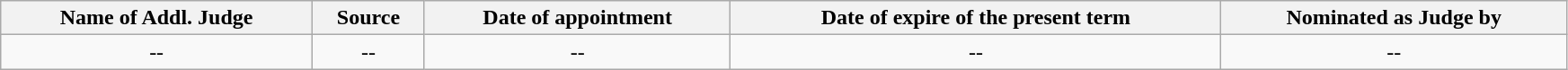<table class="wikitable static-row-numbers static-row-header" style="text-align:center" width="92%">
<tr>
<th>Name of Addl. Judge</th>
<th>Source</th>
<th>Date of appointment</th>
<th>Date of expire of the present term</th>
<th>Nominated as Judge by</th>
</tr>
<tr>
<td>--</td>
<td>--</td>
<td>--</td>
<td>--</td>
<td>--</td>
</tr>
</table>
